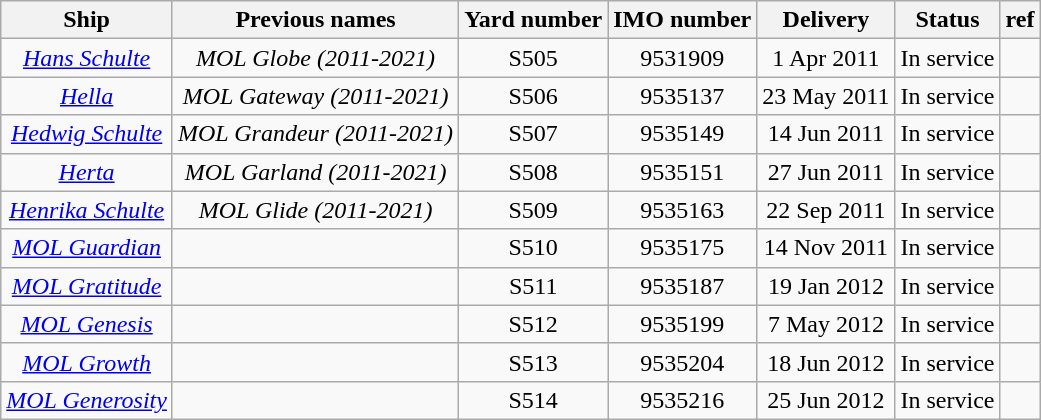<table class="wikitable" style="text-align:center">
<tr>
<th>Ship</th>
<th>Previous names</th>
<th>Yard number</th>
<th>IMO number</th>
<th>Delivery</th>
<th>Status</th>
<th>ref</th>
</tr>
<tr>
<td><em><a href='#'>Hans Schulte</a></em></td>
<td><em>MOL Globe (2011-2021)</em></td>
<td>S505</td>
<td>9531909</td>
<td>1 Apr 2011</td>
<td>In service</td>
<td></td>
</tr>
<tr>
<td><em><a href='#'>Hella</a></em></td>
<td><em>MOL Gateway (2011-2021)</em></td>
<td>S506</td>
<td>9535137</td>
<td>23 May 2011</td>
<td>In service</td>
<td></td>
</tr>
<tr>
<td><em><a href='#'>Hedwig Schulte</a></em></td>
<td><em>MOL Grandeur (2011-2021)</em></td>
<td>S507</td>
<td>9535149</td>
<td>14 Jun 2011</td>
<td>In service</td>
<td></td>
</tr>
<tr>
<td><em><a href='#'>Herta</a></em></td>
<td><em>MOL Garland (2011-2021)</em></td>
<td>S508</td>
<td>9535151</td>
<td>27 Jun 2011</td>
<td>In service</td>
<td></td>
</tr>
<tr>
<td><em><a href='#'>Henrika Schulte</a></em></td>
<td><em>MOL Glide (2011-2021)</em></td>
<td>S509</td>
<td>9535163</td>
<td>22 Sep 2011</td>
<td>In service</td>
<td></td>
</tr>
<tr>
<td><em><a href='#'>MOL Guardian</a></em></td>
<td></td>
<td>S510</td>
<td>9535175</td>
<td>14 Nov 2011</td>
<td>In service</td>
<td></td>
</tr>
<tr>
<td><em><a href='#'>MOL Gratitude</a></em></td>
<td></td>
<td>S511</td>
<td>9535187</td>
<td>19 Jan 2012</td>
<td>In service</td>
<td></td>
</tr>
<tr>
<td><em><a href='#'>MOL Genesis</a></em></td>
<td></td>
<td>S512</td>
<td>9535199</td>
<td>7 May 2012</td>
<td>In service</td>
<td></td>
</tr>
<tr>
<td><em><a href='#'>MOL Growth</a></em></td>
<td></td>
<td>S513</td>
<td>9535204</td>
<td>18 Jun 2012</td>
<td>In service</td>
<td></td>
</tr>
<tr>
<td><em><a href='#'>MOL Generosity</a></em></td>
<td></td>
<td>S514</td>
<td>9535216</td>
<td>25 Jun 2012</td>
<td>In service</td>
<td></td>
</tr>
</table>
